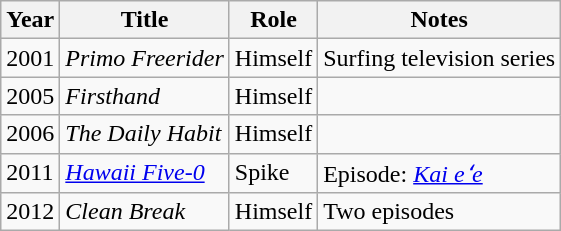<table class="wikitable sortable">
<tr>
<th>Year</th>
<th>Title</th>
<th>Role</th>
<th class="unsortable">Notes</th>
</tr>
<tr>
<td>2001</td>
<td><em>Primo Freerider</em></td>
<td>Himself</td>
<td>Surfing television series</td>
</tr>
<tr>
<td>2005</td>
<td><em>Firsthand</em></td>
<td>Himself</td>
<td></td>
</tr>
<tr>
<td>2006</td>
<td><em>The Daily Habit</em></td>
<td>Himself</td>
<td></td>
</tr>
<tr>
<td>2011</td>
<td><em><a href='#'>Hawaii Five-0</a></em></td>
<td>Spike</td>
<td>Episode: <em><a href='#'>Kai eʻe</a></em></td>
</tr>
<tr>
<td>2012</td>
<td><em>Clean Break</em></td>
<td>Himself</td>
<td>Two episodes</td>
</tr>
</table>
